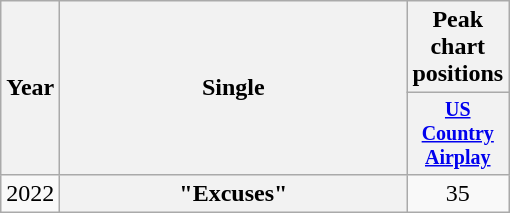<table class="wikitable plainrowheaders" style="text-align:center;">
<tr>
<th rowspan="2">Year</th>
<th rowspan="2" style="width:14em;">Single</th>
<th colspan="2">Peak chart<br>positions</th>
</tr>
<tr style="font-size:smaller;">
<th width="45"><a href='#'>US Country Airplay</a></th>
</tr>
<tr>
<td>2022</td>
<th scope="row">"Excuses"</th>
<td>35</td>
</tr>
</table>
